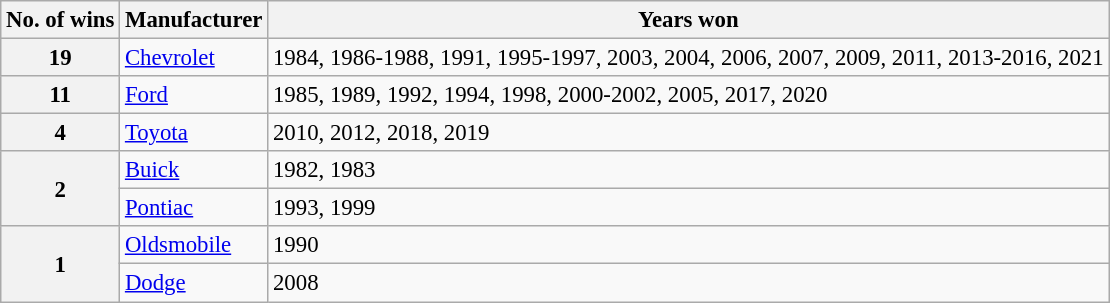<table class="wikitable" style="font-size: 95%;">
<tr>
<th>No. of wins</th>
<th>Manufacturer</th>
<th>Years won</th>
</tr>
<tr>
<th>19</th>
<td><a href='#'>Chevrolet</a></td>
<td>1984, 1986-1988, 1991, 1995-1997, 2003, 2004, 2006, 2007, 2009, 2011, 2013-2016, 2021</td>
</tr>
<tr>
<th>11</th>
<td><a href='#'>Ford</a></td>
<td>1985, 1989, 1992, 1994, 1998, 2000-2002, 2005, 2017, 2020</td>
</tr>
<tr>
<th>4</th>
<td><a href='#'>Toyota</a></td>
<td>2010, 2012, 2018, 2019</td>
</tr>
<tr>
<th rowspan="2">2</th>
<td><a href='#'>Buick</a></td>
<td>1982, 1983</td>
</tr>
<tr>
<td><a href='#'>Pontiac</a></td>
<td>1993, 1999</td>
</tr>
<tr>
<th rowspan="2">1</th>
<td><a href='#'>Oldsmobile</a></td>
<td>1990</td>
</tr>
<tr>
<td><a href='#'>Dodge</a></td>
<td>2008</td>
</tr>
</table>
